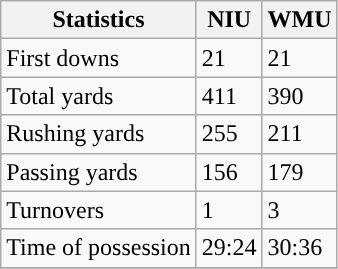<table class="wikitable" style="float: left;">
<tr>
<th>Statistics</th>
<th>NIU</th>
<th>WMU</th>
</tr>
<tr>
<td>First downs</td>
<td>21</td>
<td>21</td>
</tr>
<tr>
<td>Total yards</td>
<td>411</td>
<td>390</td>
</tr>
<tr>
<td>Rushing yards</td>
<td>255</td>
<td>211</td>
</tr>
<tr>
<td>Passing yards</td>
<td>156</td>
<td>179</td>
</tr>
<tr>
<td>Turnovers</td>
<td>1</td>
<td>3</td>
</tr>
<tr>
<td>Time of possession</td>
<td>29:24</td>
<td>30:36</td>
</tr>
<tr>
</tr>
</table>
